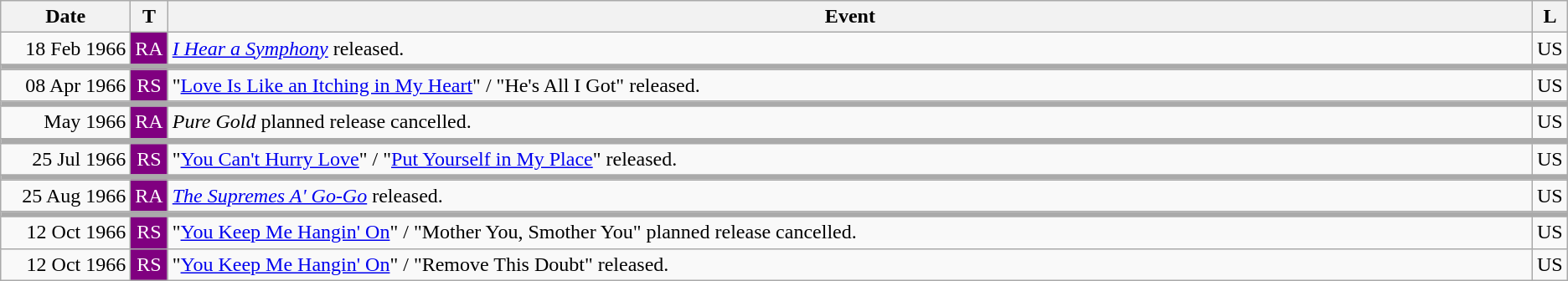<table class="wikitable" style="text-align: center">
<tr>
<th style="width:12ch">Date</th>
<th style="width:1%">T</th>
<th>Event</th>
<th style="width:2%">L</th>
</tr>
<tr>
<td style="text-align: right">18 Feb 1966</td>
<td style="background:purple; color: white">RA</td>
<td style="text-align:left;"><em><a href='#'>I Hear a Symphony</a></em> released.</td>
<td>US</td>
</tr>
<tr>
<td colspan="6" style="background: #aaa; height: 3px; padding: 0 !important"></td>
</tr>
<tr>
<td style="text-align: right">08 Apr 1966</td>
<td style="background:purple; color: white">RS</td>
<td style="text-align:left;">"<a href='#'>Love Is Like an Itching in My Heart</a>" / "He's All I Got" released.</td>
<td>US</td>
</tr>
<tr>
<td colspan="6" style="background: #aaa; height: 3px; padding: 0 !important"></td>
</tr>
<tr>
<td style="text-align: right">May 1966</td>
<td style="background:purple; color: white">RA</td>
<td style="text-align:left;"><em>Pure Gold</em> planned release cancelled.</td>
<td>US</td>
</tr>
<tr>
<td colspan="6" style="background: #aaa; height: 3px; padding: 0 !important"></td>
</tr>
<tr>
<td style="text-align: right">25 Jul 1966</td>
<td style="background:purple; color: white">RS</td>
<td style="text-align:left;">"<a href='#'>You Can't Hurry Love</a>" / "<a href='#'>Put Yourself in My Place</a>" released.</td>
<td>US</td>
</tr>
<tr>
<td colspan="6" style="background: #aaa; height: 3px; padding: 0 !important"></td>
</tr>
<tr>
<td style="text-align: right">25 Aug 1966</td>
<td style="background:purple; color: white">RA</td>
<td style="text-align:left;"><em><a href='#'>The Supremes A' Go-Go</a></em> released.</td>
<td>US</td>
</tr>
<tr>
<td colspan="6" style="background: #aaa; height: 3px; padding: 0 !important"></td>
</tr>
<tr>
<td style="text-align: right">12 Oct 1966</td>
<td style="background:purple; color: white">RS</td>
<td style="text-align:left;">"<a href='#'>You Keep Me Hangin' On</a>" / "Mother You, Smother You" planned release cancelled.</td>
<td>US</td>
</tr>
<tr>
<td style="text-align: right">12 Oct 1966</td>
<td style="background:purple; color: white">RS</td>
<td style="text-align:left;">"<a href='#'>You Keep Me Hangin' On</a>" / "Remove This Doubt" released.</td>
<td>US</td>
</tr>
</table>
